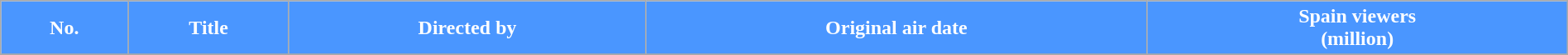<table class="wikitable plainrowheaders" style="width: 100%; margin-right: 0;">
<tr>
<th style="background-color: #4A96FF; color: #ffffff;">No.</th>
<th style="background-color: #4A96FF; color: #ffffff;">Title</th>
<th style="background-color: #4A96FF; color: #ffffff;">Directed by</th>
<th style="background-color: #4A96FF; color: #ffffff;">Original air date</th>
<th style="background-color: #4A96FF; color: #ffffff;">Spain viewers<br>(million)</th>
</tr>
<tr>
</tr>
</table>
